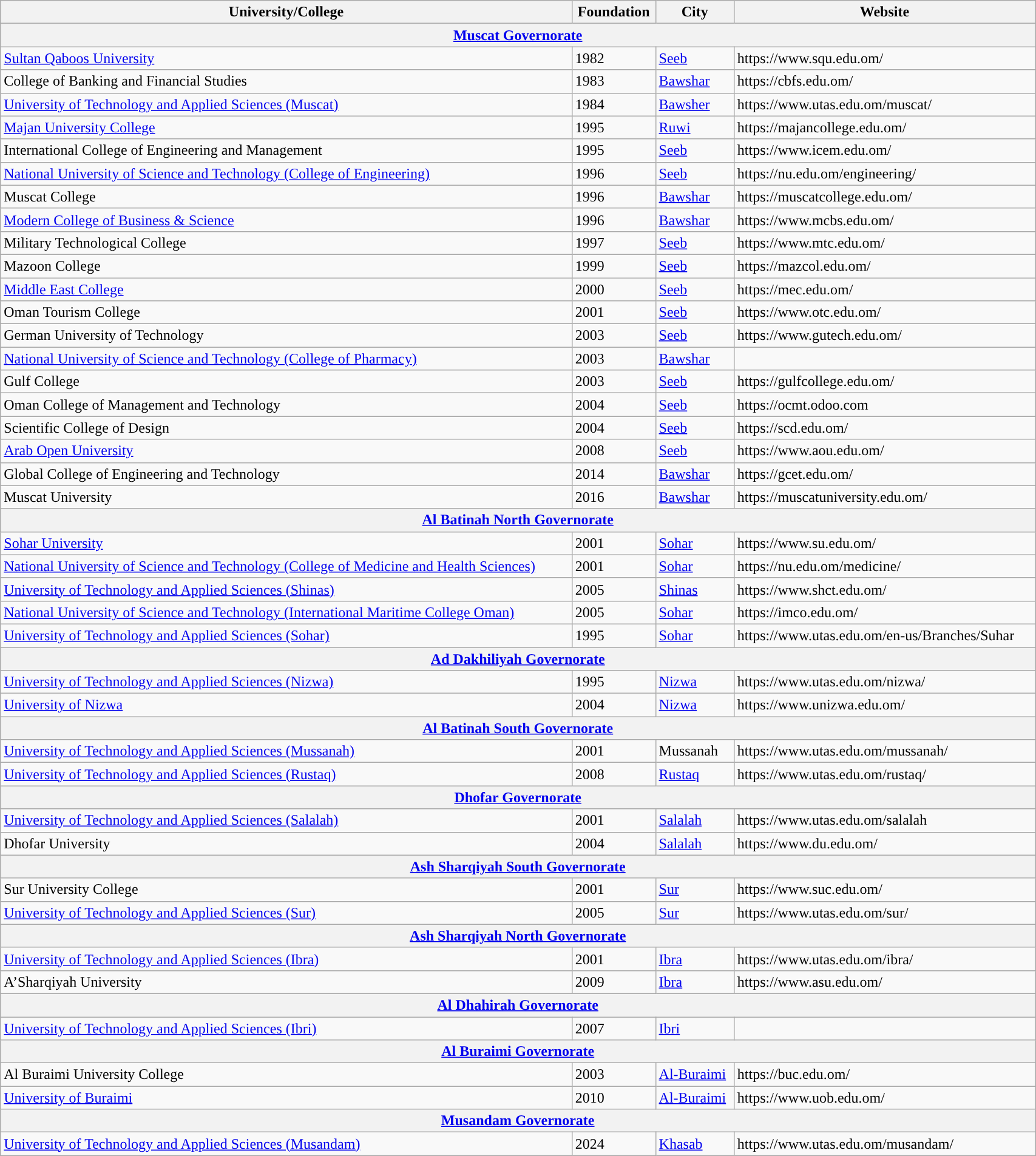<table class="wikitable" width="90%">
<tr>
<th>University/College</th>
<th>Foundation</th>
<th>City</th>
<th><strong>Website</strong></th>
</tr>
<tr>
<th colspan="4"><a href='#'>Muscat Governorate</a></th>
</tr>
<tr>
<td><a href='#'>Sultan Qaboos University</a></td>
<td>1982</td>
<td><a href='#'>Seeb</a></td>
<td>https://www.squ.edu.om/</td>
</tr>
<tr>
<td>College of Banking and Financial Studies</td>
<td>1983</td>
<td><a href='#'>Bawshar</a></td>
<td>https://cbfs.edu.om/</td>
</tr>
<tr>
<td><a href='#'>University of Technology and Applied Sciences (Muscat)</a></td>
<td>1984</td>
<td><a href='#'>Bawsher</a></td>
<td>https://www.utas.edu.om/muscat/</td>
</tr>
<tr>
<td><a href='#'>Majan University College</a></td>
<td>1995</td>
<td><a href='#'>Ruwi</a></td>
<td>https://majancollege.edu.om/</td>
</tr>
<tr>
<td>International College of Engineering and Management</td>
<td>1995</td>
<td><a href='#'>Seeb</a></td>
<td>https://www.icem.edu.om/</td>
</tr>
<tr>
<td><a href='#'>National University of Science and Technology (College of Engineering)</a></td>
<td>1996</td>
<td><a href='#'>Seeb</a></td>
<td>https://nu.edu.om/engineering/</td>
</tr>
<tr>
<td>Muscat College</td>
<td>1996</td>
<td><a href='#'>Bawshar</a></td>
<td>https://muscatcollege.edu.om/</td>
</tr>
<tr>
<td><a href='#'>Modern College of Business & Science</a></td>
<td>1996</td>
<td><a href='#'>Bawshar</a></td>
<td>https://www.mcbs.edu.om/</td>
</tr>
<tr>
<td>Military Technological College</td>
<td>1997</td>
<td><a href='#'>Seeb</a></td>
<td>https://www.mtc.edu.om/</td>
</tr>
<tr>
<td>Mazoon College</td>
<td>1999</td>
<td><a href='#'>Seeb</a></td>
<td>https://mazcol.edu.om/</td>
</tr>
<tr>
<td><a href='#'>Middle East College</a></td>
<td>2000</td>
<td><a href='#'>Seeb</a></td>
<td>https://mec.edu.om/</td>
</tr>
<tr>
<td>Oman Tourism College</td>
<td>2001</td>
<td><a href='#'>Seeb</a></td>
<td>https://www.otc.edu.om/</td>
</tr>
<tr>
<td>German University of Technology</td>
<td>2003</td>
<td><a href='#'>Seeb</a></td>
<td>https://www.gutech.edu.om/</td>
</tr>
<tr>
<td><a href='#'>National University of Science and Technology (College of Pharmacy)</a></td>
<td>2003</td>
<td><a href='#'>Bawshar</a></td>
<td></td>
</tr>
<tr>
<td>Gulf College</td>
<td>2003</td>
<td><a href='#'>Seeb</a></td>
<td>https://gulfcollege.edu.om/</td>
</tr>
<tr>
<td>Oman College of Management and Technology</td>
<td>2004</td>
<td><a href='#'>Seeb</a></td>
<td>https://ocmt.odoo.com</td>
</tr>
<tr>
<td>Scientific College of Design</td>
<td>2004</td>
<td><a href='#'>Seeb</a></td>
<td>https://scd.edu.om/</td>
</tr>
<tr>
<td><a href='#'>Arab Open University</a></td>
<td>2008</td>
<td><a href='#'>Seeb</a></td>
<td>https://www.aou.edu.om/</td>
</tr>
<tr>
<td>Global College of Engineering and Technology</td>
<td>2014</td>
<td><a href='#'>Bawshar</a></td>
<td>https://gcet.edu.om/</td>
</tr>
<tr>
<td>Muscat University</td>
<td>2016</td>
<td><a href='#'>Bawshar</a></td>
<td>https://muscatuniversity.edu.om/</td>
</tr>
<tr>
<th colspan="4"><a href='#'>Al Batinah North Governorate</a></th>
</tr>
<tr>
<td><a href='#'>Sohar University</a></td>
<td>2001</td>
<td><a href='#'>Sohar</a></td>
<td>https://www.su.edu.om/</td>
</tr>
<tr>
<td><a href='#'>National University of Science and Technology (College of Medicine and Health Sciences)</a></td>
<td>2001</td>
<td><a href='#'>Sohar</a></td>
<td>https://nu.edu.om/medicine/</td>
</tr>
<tr>
<td><a href='#'>University of Technology and Applied Sciences (Shinas)</a></td>
<td>2005</td>
<td><a href='#'>Shinas</a></td>
<td>https://www.shct.edu.om/</td>
</tr>
<tr>
<td><a href='#'>National University of Science and Technology (International Maritime College Oman)</a></td>
<td>2005</td>
<td><a href='#'>Sohar</a></td>
<td>https://imco.edu.om/</td>
</tr>
<tr>
<td><a href='#'>University of Technology and Applied Sciences (Sohar)</a></td>
<td>1995</td>
<td><a href='#'>Sohar</a></td>
<td>https://www.utas.edu.om/en-us/Branches/Suhar</td>
</tr>
<tr>
<th colspan="4"><a href='#'>Ad Dakhiliyah Governorate</a></th>
</tr>
<tr>
<td><a href='#'>University of Technology and Applied Sciences (Nizwa)</a></td>
<td>1995</td>
<td><a href='#'>Nizwa</a></td>
<td>https://www.utas.edu.om/nizwa/</td>
</tr>
<tr>
<td><a href='#'>University of Nizwa</a></td>
<td>2004</td>
<td><a href='#'>Nizwa</a></td>
<td>https://www.unizwa.edu.om/</td>
</tr>
<tr>
<th colspan="4"><a href='#'>Al Batinah South Governorate</a></th>
</tr>
<tr>
<td><a href='#'>University of Technology and Applied Sciences (Mussanah)</a></td>
<td>2001</td>
<td>Mussanah</td>
<td>https://www.utas.edu.om/mussanah/</td>
</tr>
<tr>
<td><a href='#'>University of Technology and Applied Sciences (Rustaq)</a></td>
<td>2008</td>
<td><a href='#'>Rustaq</a></td>
<td>https://www.utas.edu.om/rustaq/</td>
</tr>
<tr>
<th colspan="4"><a href='#'>Dhofar Governorate</a></th>
</tr>
<tr>
<td><a href='#'>University of Technology and Applied Sciences (Salalah)</a></td>
<td>2001</td>
<td><a href='#'>Salalah</a></td>
<td>https://www.utas.edu.om/salalah</td>
</tr>
<tr>
<td>Dhofar University</td>
<td>2004</td>
<td><a href='#'>Salalah</a></td>
<td>https://www.du.edu.om/</td>
</tr>
<tr>
<th colspan="4"><a href='#'>Ash Sharqiyah South Governorate</a></th>
</tr>
<tr>
<td>Sur University College</td>
<td>2001</td>
<td><a href='#'>Sur</a></td>
<td>https://www.suc.edu.om/</td>
</tr>
<tr>
<td><a href='#'>University of Technology and Applied Sciences (Sur)</a></td>
<td>2005</td>
<td><a href='#'>Sur</a></td>
<td>https://www.utas.edu.om/sur/</td>
</tr>
<tr>
<th colspan="4"><a href='#'>Ash Sharqiyah North Governorate</a></th>
</tr>
<tr>
<td><a href='#'>University of Technology and Applied Sciences (Ibra)</a></td>
<td>2001</td>
<td><a href='#'>Ibra</a></td>
<td>https://www.utas.edu.om/ibra/</td>
</tr>
<tr>
<td>A’Sharqiyah University</td>
<td>2009</td>
<td><a href='#'>Ibra</a></td>
<td>https://www.asu.edu.om/</td>
</tr>
<tr>
<th colspan="4"><a href='#'>Al Dhahirah Governorate</a></th>
</tr>
<tr>
<td><a href='#'>University of Technology and Applied Sciences (Ibri)</a></td>
<td>2007</td>
<td><a href='#'>Ibri</a></td>
<td></td>
</tr>
<tr>
<th colspan="4"><a href='#'>Al Buraimi Governorate</a></th>
</tr>
<tr>
<td>Al Buraimi University College</td>
<td>2003</td>
<td><a href='#'>Al-Buraimi</a></td>
<td>https://buc.edu.om/</td>
</tr>
<tr>
<td><a href='#'>University of Buraimi</a></td>
<td>2010</td>
<td><a href='#'>Al-Buraimi</a></td>
<td>https://www.uob.edu.om/</td>
</tr>
<tr>
<th colspan="4"><a href='#'>Musandam Governorate</a></th>
</tr>
<tr>
<td><a href='#'>University of Technology and Applied Sciences (Musandam)</a></td>
<td>2024</td>
<td><a href='#'>Khasab</a></td>
<td>https://www.utas.edu.om/musandam/</td>
</tr>
</table>
